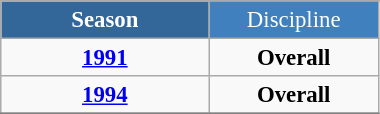<table class="wikitable" style="font-size:95%; text-align:center; border:grey solid 1px; border-collapse:collapse;" width="20%">
<tr style="background-color:#369; color:white;">
<td rowspan="2" colspan="1" width="10%"><strong>Season</strong></td>
</tr>
<tr style="background-color:#4180be; color:white;">
<td width="5%">Discipline</td>
</tr>
<tr>
<td><strong><a href='#'>1991</a></strong></td>
<td><strong>Overall</strong></td>
</tr>
<tr>
<td><strong><a href='#'>1994</a></strong></td>
<td><strong>Overall</strong></td>
</tr>
<tr>
</tr>
</table>
